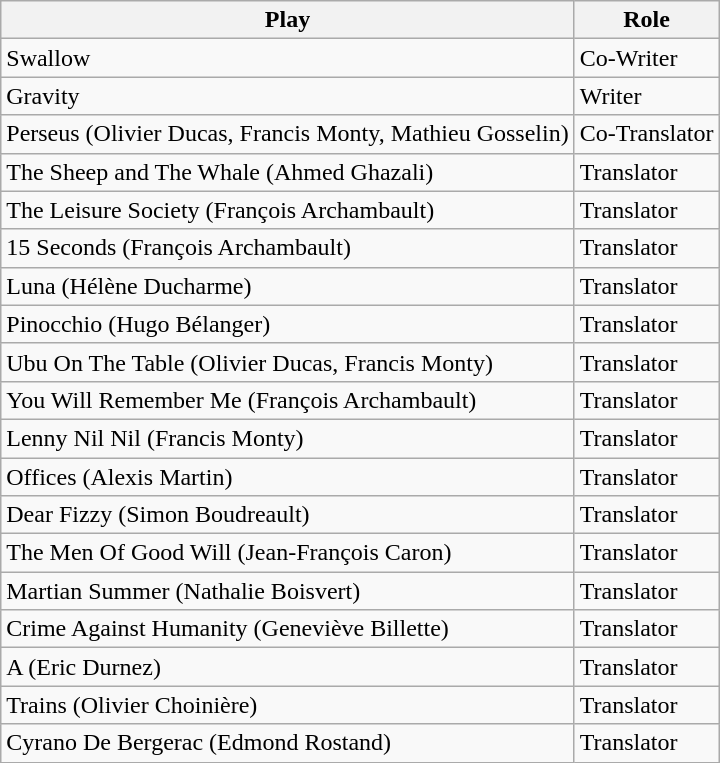<table class="wikitable">
<tr>
<th>Play</th>
<th>Role</th>
</tr>
<tr>
<td>Swallow</td>
<td>Co-Writer</td>
</tr>
<tr>
<td>Gravity</td>
<td>Writer</td>
</tr>
<tr>
<td>Perseus (Olivier Ducas, Francis Monty, Mathieu Gosselin)</td>
<td>Co-Translator</td>
</tr>
<tr>
<td>The Sheep and The Whale (Ahmed Ghazali)</td>
<td>Translator</td>
</tr>
<tr>
<td>The Leisure Society (François Archambault)</td>
<td>Translator</td>
</tr>
<tr>
<td>15 Seconds (François Archambault)</td>
<td>Translator</td>
</tr>
<tr>
<td>Luna (Hélène Ducharme)</td>
<td>Translator</td>
</tr>
<tr>
<td>Pinocchio (Hugo Bélanger)</td>
<td>Translator</td>
</tr>
<tr>
<td>Ubu On The Table (Olivier Ducas, Francis Monty)</td>
<td>Translator</td>
</tr>
<tr>
<td>You Will Remember Me (François Archambault)</td>
<td>Translator</td>
</tr>
<tr>
<td>Lenny Nil Nil (Francis Monty)</td>
<td>Translator</td>
</tr>
<tr>
<td>Offices (Alexis Martin)</td>
<td>Translator</td>
</tr>
<tr>
<td>Dear Fizzy (Simon Boudreault)</td>
<td>Translator</td>
</tr>
<tr>
<td>The Men Of Good Will (Jean-François Caron)</td>
<td>Translator</td>
</tr>
<tr>
<td>Martian Summer (Nathalie Boisvert)</td>
<td>Translator</td>
</tr>
<tr>
<td>Crime Against Humanity (Geneviève Billette)</td>
<td>Translator</td>
</tr>
<tr>
<td>A (Eric Durnez)</td>
<td>Translator</td>
</tr>
<tr>
<td>Trains (Olivier Choinière)</td>
<td>Translator</td>
</tr>
<tr>
<td>Cyrano De Bergerac (Edmond Rostand)</td>
<td>Translator</td>
</tr>
</table>
